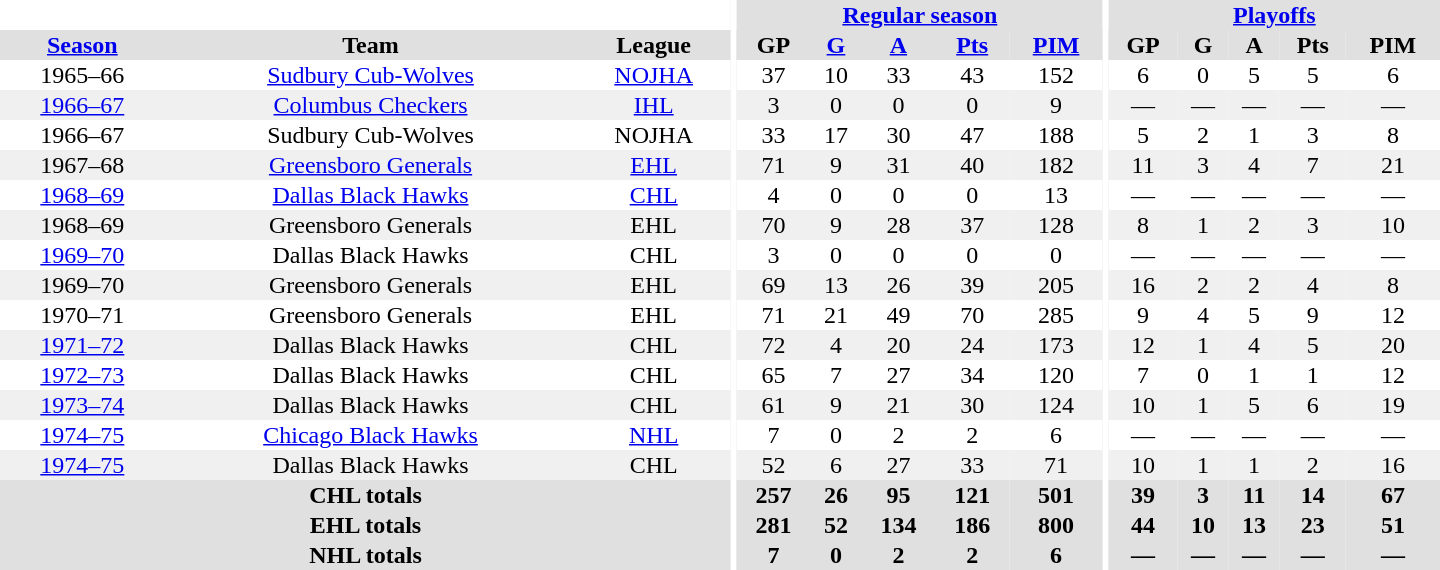<table border="0" cellpadding="1" cellspacing="0" style="text-align:center; width:60em">
<tr bgcolor="#e0e0e0">
<th colspan="3" bgcolor="#ffffff"></th>
<th rowspan="100" bgcolor="#ffffff"></th>
<th colspan="5"><a href='#'>Regular season</a></th>
<th rowspan="100" bgcolor="#ffffff"></th>
<th colspan="5"><a href='#'>Playoffs</a></th>
</tr>
<tr bgcolor="#e0e0e0">
<th><a href='#'>Season</a></th>
<th>Team</th>
<th>League</th>
<th>GP</th>
<th><a href='#'>G</a></th>
<th><a href='#'>A</a></th>
<th><a href='#'>Pts</a></th>
<th><a href='#'>PIM</a></th>
<th>GP</th>
<th>G</th>
<th>A</th>
<th>Pts</th>
<th>PIM</th>
</tr>
<tr>
<td>1965–66</td>
<td><a href='#'>Sudbury Cub-Wolves</a></td>
<td><a href='#'>NOJHA</a></td>
<td>37</td>
<td>10</td>
<td>33</td>
<td>43</td>
<td>152</td>
<td>6</td>
<td>0</td>
<td>5</td>
<td>5</td>
<td>6</td>
</tr>
<tr bgcolor="#f0f0f0">
<td><a href='#'>1966–67</a></td>
<td><a href='#'>Columbus Checkers</a></td>
<td><a href='#'>IHL</a></td>
<td>3</td>
<td>0</td>
<td>0</td>
<td>0</td>
<td>9</td>
<td>—</td>
<td>—</td>
<td>—</td>
<td>—</td>
<td>—</td>
</tr>
<tr>
<td>1966–67</td>
<td>Sudbury Cub-Wolves</td>
<td>NOJHA</td>
<td>33</td>
<td>17</td>
<td>30</td>
<td>47</td>
<td>188</td>
<td>5</td>
<td>2</td>
<td>1</td>
<td>3</td>
<td>8</td>
</tr>
<tr bgcolor="#f0f0f0">
<td>1967–68</td>
<td><a href='#'>Greensboro Generals</a></td>
<td><a href='#'>EHL</a></td>
<td>71</td>
<td>9</td>
<td>31</td>
<td>40</td>
<td>182</td>
<td>11</td>
<td>3</td>
<td>4</td>
<td>7</td>
<td>21</td>
</tr>
<tr>
<td><a href='#'>1968–69</a></td>
<td><a href='#'>Dallas Black Hawks</a></td>
<td><a href='#'>CHL</a></td>
<td>4</td>
<td>0</td>
<td>0</td>
<td>0</td>
<td>13</td>
<td>—</td>
<td>—</td>
<td>—</td>
<td>—</td>
<td>—</td>
</tr>
<tr bgcolor="#f0f0f0">
<td>1968–69</td>
<td>Greensboro Generals</td>
<td>EHL</td>
<td>70</td>
<td>9</td>
<td>28</td>
<td>37</td>
<td>128</td>
<td>8</td>
<td>1</td>
<td>2</td>
<td>3</td>
<td>10</td>
</tr>
<tr>
<td><a href='#'>1969–70</a></td>
<td>Dallas Black Hawks</td>
<td>CHL</td>
<td>3</td>
<td>0</td>
<td>0</td>
<td>0</td>
<td>0</td>
<td>—</td>
<td>—</td>
<td>—</td>
<td>—</td>
<td>—</td>
</tr>
<tr bgcolor="#f0f0f0">
<td>1969–70</td>
<td>Greensboro Generals</td>
<td>EHL</td>
<td>69</td>
<td>13</td>
<td>26</td>
<td>39</td>
<td>205</td>
<td>16</td>
<td>2</td>
<td>2</td>
<td>4</td>
<td>8</td>
</tr>
<tr>
<td>1970–71</td>
<td>Greensboro Generals</td>
<td>EHL</td>
<td>71</td>
<td>21</td>
<td>49</td>
<td>70</td>
<td>285</td>
<td>9</td>
<td>4</td>
<td>5</td>
<td>9</td>
<td>12</td>
</tr>
<tr bgcolor="#f0f0f0">
<td><a href='#'>1971–72</a></td>
<td>Dallas Black Hawks</td>
<td>CHL</td>
<td>72</td>
<td>4</td>
<td>20</td>
<td>24</td>
<td>173</td>
<td>12</td>
<td>1</td>
<td>4</td>
<td>5</td>
<td>20</td>
</tr>
<tr>
<td><a href='#'>1972–73</a></td>
<td>Dallas Black Hawks</td>
<td>CHL</td>
<td>65</td>
<td>7</td>
<td>27</td>
<td>34</td>
<td>120</td>
<td>7</td>
<td>0</td>
<td>1</td>
<td>1</td>
<td>12</td>
</tr>
<tr bgcolor="#f0f0f0">
<td><a href='#'>1973–74</a></td>
<td>Dallas Black Hawks</td>
<td>CHL</td>
<td>61</td>
<td>9</td>
<td>21</td>
<td>30</td>
<td>124</td>
<td>10</td>
<td>1</td>
<td>5</td>
<td>6</td>
<td>19</td>
</tr>
<tr>
<td><a href='#'>1974–75</a></td>
<td><a href='#'>Chicago Black Hawks</a></td>
<td><a href='#'>NHL</a></td>
<td>7</td>
<td>0</td>
<td>2</td>
<td>2</td>
<td>6</td>
<td>—</td>
<td>—</td>
<td>—</td>
<td>—</td>
<td>—</td>
</tr>
<tr bgcolor="#f0f0f0">
<td><a href='#'>1974–75</a></td>
<td>Dallas Black Hawks</td>
<td>CHL</td>
<td>52</td>
<td>6</td>
<td>27</td>
<td>33</td>
<td>71</td>
<td>10</td>
<td>1</td>
<td>1</td>
<td>2</td>
<td>16</td>
</tr>
<tr bgcolor="#e0e0e0">
<th colspan="3">CHL totals</th>
<th>257</th>
<th>26</th>
<th>95</th>
<th>121</th>
<th>501</th>
<th>39</th>
<th>3</th>
<th>11</th>
<th>14</th>
<th>67</th>
</tr>
<tr bgcolor="#e0e0e0">
<th colspan="3">EHL totals</th>
<th>281</th>
<th>52</th>
<th>134</th>
<th>186</th>
<th>800</th>
<th>44</th>
<th>10</th>
<th>13</th>
<th>23</th>
<th>51</th>
</tr>
<tr bgcolor="#e0e0e0">
<th colspan="3">NHL totals</th>
<th>7</th>
<th>0</th>
<th>2</th>
<th>2</th>
<th>6</th>
<th>—</th>
<th>—</th>
<th>—</th>
<th>—</th>
<th>—</th>
</tr>
</table>
